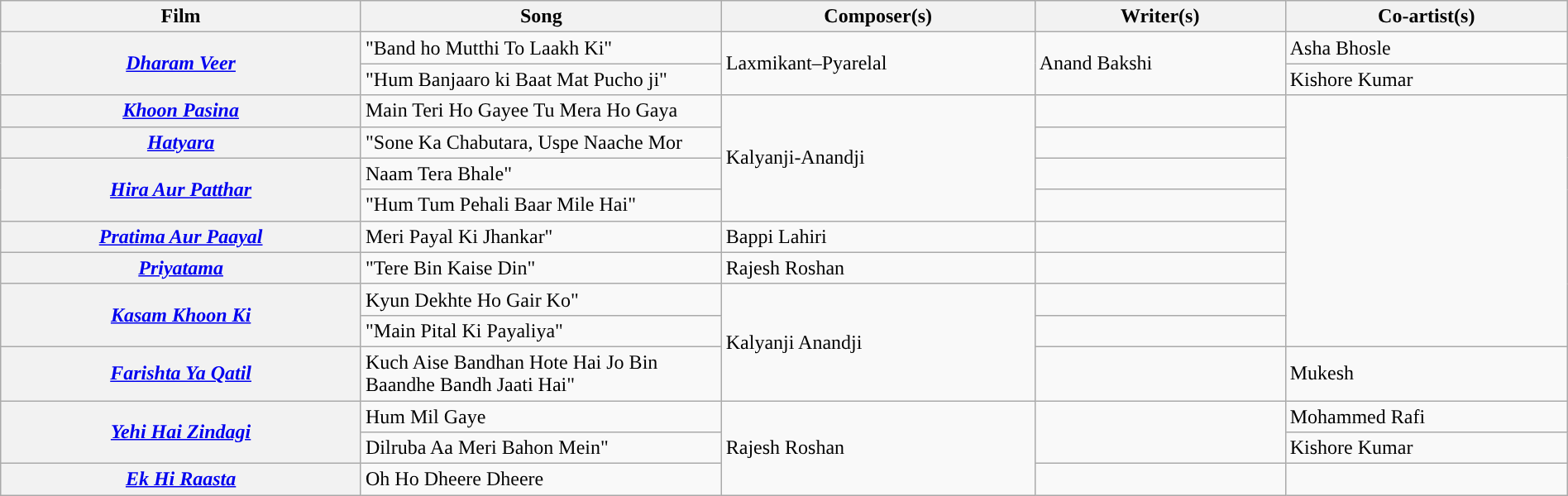<table class="wikitable plainrowheaders" style="width:100%; textcolor:#000">
<tr style="background:#b0e0e66;">
<th scope="col" style="width:23%;"><strong>Film</strong></th>
<th scope="col" style="width:23%;"><strong>Song</strong></th>
<th scope="col" style="width:20%;"><strong>Composer(s)</strong></th>
<th scope="col" style="width:16%;"><strong>Writer(s)</strong></th>
<th scope="col" style="width:18%;"><strong>Co-artist(s)</strong></th>
</tr>
<tr>
<th rowspan=2><em><a href='#'>Dharam Veer</a></em></th>
<td>"Band ho Mutthi To Laakh Ki"</td>
<td rowspan=2>Laxmikant–Pyarelal</td>
<td rowspan=2>Anand Bakshi</td>
<td>Asha Bhosle</td>
</tr>
<tr>
<td>"Hum Banjaaro ki Baat Mat Pucho ji"</td>
<td>Kishore Kumar</td>
</tr>
<tr>
<th><em><a href='#'>Khoon Pasina</a></em></th>
<td>Main Teri Ho Gayee Tu Mera Ho Gaya</td>
<td rowspan=4>Kalyanji-Anandji</td>
<td></td>
<td rowspan=8></td>
</tr>
<tr>
<th><em><a href='#'>Hatyara</a></em></th>
<td>"Sone Ka Chabutara, Uspe Naache Mor</td>
<td></td>
</tr>
<tr>
<th rowspan=2><em><a href='#'>Hira Aur Patthar</a></em></th>
<td>Naam Tera Bhale"</td>
<td></td>
</tr>
<tr>
<td>"Hum Tum Pehali Baar Mile Hai"</td>
<td></td>
</tr>
<tr>
<th><em><a href='#'>Pratima Aur Paayal</a></em></th>
<td>Meri Payal Ki Jhankar"</td>
<td>Bappi Lahiri</td>
<td></td>
</tr>
<tr>
<th><em><a href='#'>Priyatama</a></em></th>
<td>"Tere Bin Kaise Din"</td>
<td>Rajesh Roshan</td>
<td></td>
</tr>
<tr>
<th Rowspan=2><em><a href='#'>Kasam Khoon Ki</a></em></th>
<td>Kyun Dekhte Ho Gair Ko"</td>
<td rowspan=3>Kalyanji Anandji</td>
<td></td>
</tr>
<tr>
<td>"Main Pital Ki Payaliya"</td>
<td></td>
</tr>
<tr>
<th><em><a href='#'>Farishta Ya Qatil</a></em></th>
<td>Kuch Aise Bandhan Hote Hai Jo Bin Baandhe Bandh Jaati Hai"</td>
<td></td>
<td>Mukesh</td>
</tr>
<tr>
<th Rowspan=2><em><a href='#'>Yehi Hai Zindagi</a></em></th>
<td>Hum Mil Gaye</td>
<td rowspan=3>Rajesh Roshan</td>
<td rowspan=2></td>
<td>Mohammed Rafi</td>
</tr>
<tr>
<td>Dilruba Aa Meri Bahon Mein"</td>
<td>Kishore Kumar</td>
</tr>
<tr>
<th><em><a href='#'>Ek Hi Raasta</a></em></th>
<td>Oh Ho Dheere Dheere</td>
<td></td>
<td></td>
</tr>
</table>
